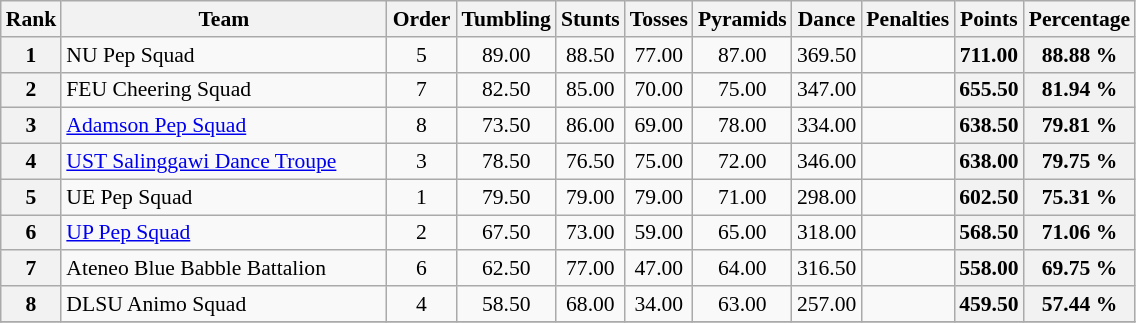<table class="wikitable sortable" style="font-size:90%; text-align:center;">
<tr>
<th style="width:30px;">Rank</th>
<th style="width:210px;">Team</th>
<th style="width:40px;">Order</th>
<th>Tumbling</th>
<th>Stunts</th>
<th>Tosses</th>
<th>Pyramids</th>
<th>Dance</th>
<th>Penalties</th>
<th>Points</th>
<th>Percentage</th>
</tr>
<tr>
<th>1</th>
<td align=left> NU Pep Squad</td>
<td>5</td>
<td>89.00</td>
<td>88.50</td>
<td>77.00</td>
<td>87.00</td>
<td>369.50</td>
<td></td>
<th>711.00</th>
<th>88.88 %</th>
</tr>
<tr>
<th>2</th>
<td align=left> FEU Cheering Squad</td>
<td>7</td>
<td>82.50</td>
<td>85.00</td>
<td>70.00</td>
<td>75.00</td>
<td>347.00</td>
<td></td>
<th>655.50</th>
<th>81.94 %</th>
</tr>
<tr>
<th>3</th>
<td align=left> <a href='#'>Adamson Pep Squad</a></td>
<td>8</td>
<td>73.50</td>
<td>86.00</td>
<td>69.00</td>
<td>78.00</td>
<td>334.00</td>
<td></td>
<th>638.50</th>
<th>79.81 %</th>
</tr>
<tr>
<th>4</th>
<td align="left"> <a href='#'>UST Salinggawi Dance Troupe</a></td>
<td>3</td>
<td>78.50</td>
<td>76.50</td>
<td>75.00</td>
<td>72.00</td>
<td>346.00</td>
<td></td>
<th>638.00</th>
<th>79.75 %</th>
</tr>
<tr>
<th>5</th>
<td align="left"> UE Pep Squad</td>
<td>1</td>
<td>79.50</td>
<td>79.00</td>
<td>79.00</td>
<td>71.00</td>
<td>298.00</td>
<td></td>
<th>602.50</th>
<th>75.31 %</th>
</tr>
<tr>
<th>6</th>
<td align="left"> <a href='#'>UP Pep Squad</a></td>
<td>2</td>
<td>67.50</td>
<td>73.00</td>
<td>59.00</td>
<td>65.00</td>
<td>318.00</td>
<td></td>
<th>568.50</th>
<th>71.06 %</th>
</tr>
<tr>
<th>7</th>
<td align="left"> Ateneo Blue Babble Battalion</td>
<td>6</td>
<td>62.50</td>
<td>77.00</td>
<td>47.00</td>
<td>64.00</td>
<td>316.50</td>
<td></td>
<th>558.00</th>
<th>69.75 %</th>
</tr>
<tr>
<th>8</th>
<td align="left"> DLSU Animo Squad</td>
<td>4</td>
<td>58.50</td>
<td>68.00</td>
<td>34.00</td>
<td>63.00</td>
<td>257.00</td>
<td></td>
<th>459.50</th>
<th>57.44 %</th>
</tr>
<tr>
</tr>
</table>
